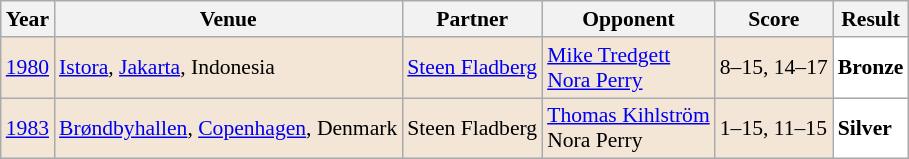<table class="sortable wikitable" style="font-size: 90%;">
<tr>
<th>Year</th>
<th>Venue</th>
<th>Partner</th>
<th>Opponent</th>
<th>Score</th>
<th>Result</th>
</tr>
<tr style="background:#F3E6D7">
<td align="center"><a href='#'>1980</a></td>
<td align="left"><a href='#'>Istora</a>, <a href='#'>Jakarta</a>, Indonesia</td>
<td align="left"> <a href='#'>Steen Fladberg</a></td>
<td align="left"> <a href='#'>Mike Tredgett</a><br> <a href='#'>Nora Perry</a></td>
<td align="left">8–15, 14–17</td>
<td style="text-align:left; background: white"> <strong>Bronze</strong></td>
</tr>
<tr style="background:#F3E6D7">
<td align="center"><a href='#'>1983</a></td>
<td align="left"><a href='#'>Brøndbyhallen</a>, <a href='#'>Copenhagen</a>, Denmark</td>
<td align="left"> Steen Fladberg</td>
<td align="left"> <a href='#'>Thomas Kihlström</a><br> Nora Perry</td>
<td align="left">1–15, 11–15</td>
<td style="text-align:left; background: white"> <strong>Silver</strong></td>
</tr>
</table>
